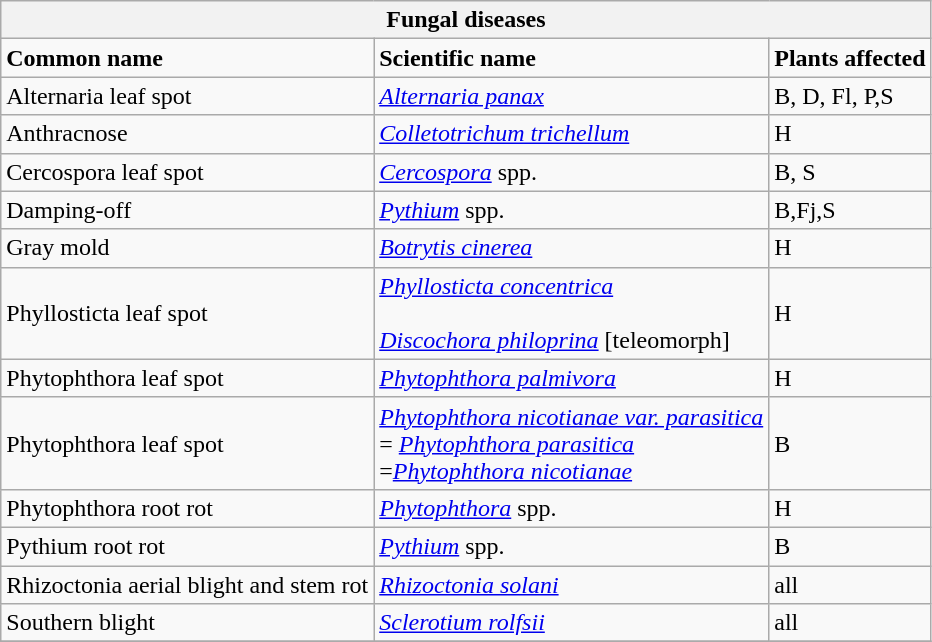<table class="wikitable" style="clear">
<tr>
<th colspan=3><strong>Fungal diseases</strong><br></th>
</tr>
<tr>
<td><strong>Common name</strong></td>
<td><strong>Scientific name</strong></td>
<td><strong>Plants affected</strong></td>
</tr>
<tr>
<td>Alternaria leaf spot</td>
<td><em><a href='#'>Alternaria panax</a></em></td>
<td>B, D, Fl, P,S</td>
</tr>
<tr>
<td>Anthracnose</td>
<td><em><a href='#'>Colletotrichum trichellum</a></em></td>
<td>H</td>
</tr>
<tr>
<td>Cercospora leaf spot</td>
<td><em><a href='#'>Cercospora</a></em> spp.</td>
<td>B, S</td>
</tr>
<tr>
<td>Damping-off</td>
<td><em><a href='#'>Pythium</a></em> spp.</td>
<td>B,Fj,S</td>
</tr>
<tr>
<td>Gray mold</td>
<td><em><a href='#'>Botrytis cinerea</a></em></td>
<td>H</td>
</tr>
<tr>
<td>Phyllosticta leaf spot</td>
<td><em><a href='#'>Phyllosticta concentrica</a></em><br><br><em><a href='#'>Discochora philoprina</a></em> [teleomorph]</td>
<td>H</td>
</tr>
<tr>
<td>Phytophthora leaf spot</td>
<td><em><a href='#'>Phytophthora palmivora</a></em></td>
<td>H</td>
</tr>
<tr>
<td>Phytophthora leaf spot</td>
<td><em><a href='#'>Phytophthora nicotianae var. parasitica</a></em><br> = <em><a href='#'>Phytophthora parasitica</a></em> <br>=<em><a href='#'>Phytophthora nicotianae</a></em></td>
<td>B</td>
</tr>
<tr>
<td>Phytophthora root rot</td>
<td><em><a href='#'>Phytophthora</a></em> spp.</td>
<td>H</td>
</tr>
<tr>
<td>Pythium root rot</td>
<td><em><a href='#'>Pythium</a></em> spp.</td>
<td>B</td>
</tr>
<tr>
<td>Rhizoctonia aerial blight and stem rot</td>
<td><em><a href='#'>Rhizoctonia solani</a></em></td>
<td>all</td>
</tr>
<tr>
<td>Southern blight</td>
<td><em><a href='#'>Sclerotium rolfsii</a></em></td>
<td>all</td>
</tr>
<tr>
</tr>
</table>
